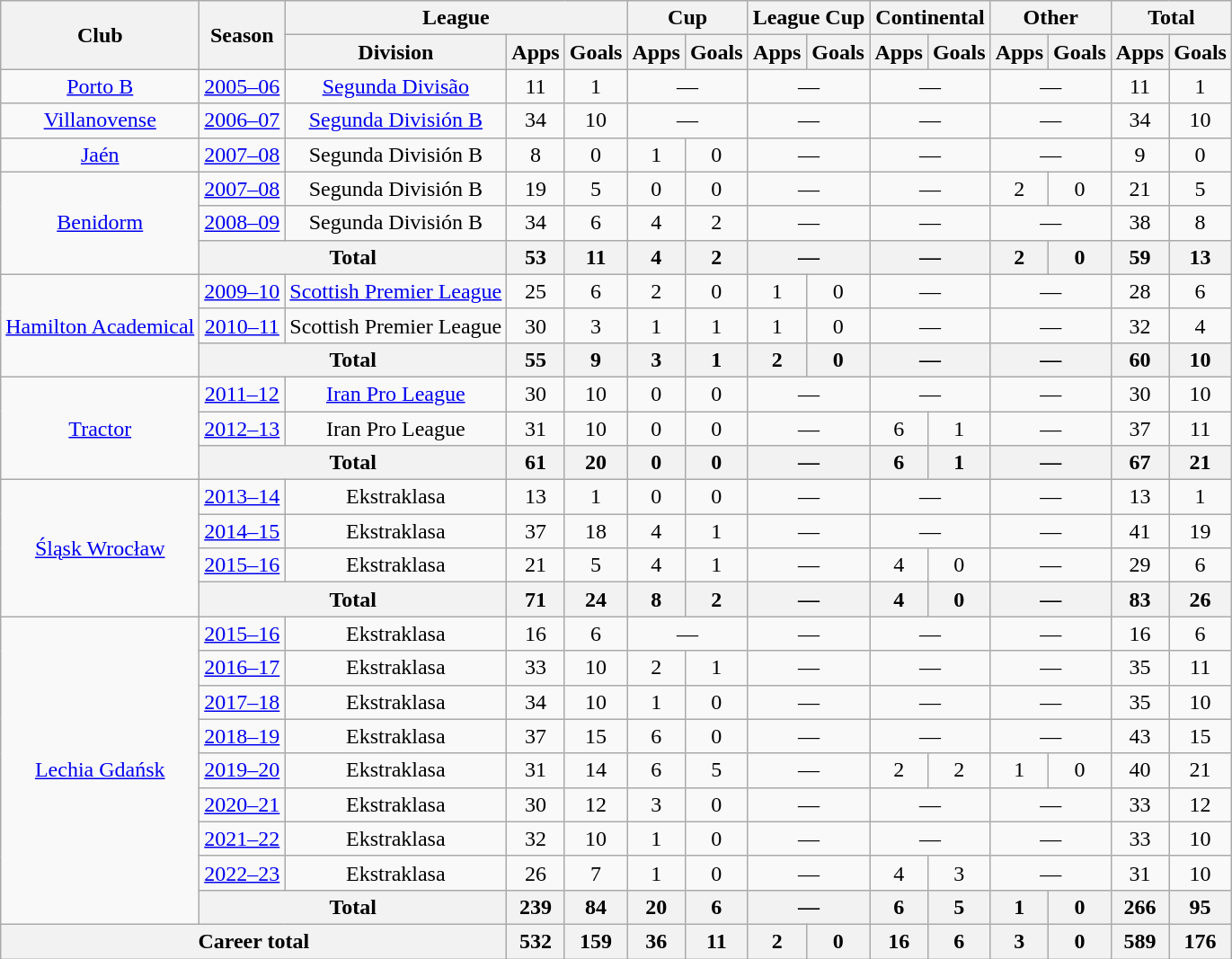<table class="wikitable" style="text-align:center">
<tr>
<th rowspan="2">Club</th>
<th rowspan="2">Season</th>
<th colspan="3">League</th>
<th colspan="2">Cup</th>
<th colspan="2">League Cup</th>
<th colspan="2">Continental</th>
<th colspan="2">Other</th>
<th colspan="2">Total</th>
</tr>
<tr>
<th>Division</th>
<th>Apps</th>
<th>Goals</th>
<th>Apps</th>
<th>Goals</th>
<th>Apps</th>
<th>Goals</th>
<th>Apps</th>
<th>Goals</th>
<th>Apps</th>
<th>Goals</th>
<th>Apps</th>
<th>Goals</th>
</tr>
<tr>
<td><a href='#'>Porto B</a></td>
<td><a href='#'>2005–06</a></td>
<td><a href='#'>Segunda Divisão</a></td>
<td>11</td>
<td>1</td>
<td colspan="2">—</td>
<td colspan="2">—</td>
<td colspan="2">—</td>
<td colspan="2">—</td>
<td>11</td>
<td>1</td>
</tr>
<tr>
<td><a href='#'>Villanovense</a></td>
<td><a href='#'>2006–07</a></td>
<td><a href='#'>Segunda División B</a></td>
<td>34</td>
<td>10</td>
<td colspan="2">—</td>
<td colspan="2">—</td>
<td colspan="2">—</td>
<td colspan="2">—</td>
<td>34</td>
<td>10</td>
</tr>
<tr>
<td><a href='#'>Jaén</a></td>
<td><a href='#'>2007–08</a></td>
<td>Segunda División B</td>
<td>8</td>
<td>0</td>
<td>1</td>
<td>0</td>
<td colspan="2">—</td>
<td colspan="2">—</td>
<td colspan="2">—</td>
<td>9</td>
<td>0</td>
</tr>
<tr>
<td rowspan="3"><a href='#'>Benidorm</a></td>
<td><a href='#'>2007–08</a></td>
<td>Segunda División B</td>
<td>19</td>
<td>5</td>
<td>0</td>
<td>0</td>
<td colspan="2">—</td>
<td colspan="2">—</td>
<td>2</td>
<td>0</td>
<td>21</td>
<td>5</td>
</tr>
<tr>
<td><a href='#'>2008–09</a></td>
<td>Segunda División B</td>
<td>34</td>
<td>6</td>
<td>4</td>
<td>2</td>
<td colspan="2">—</td>
<td colspan="2">—</td>
<td colspan="2">—</td>
<td>38</td>
<td>8</td>
</tr>
<tr>
<th colspan="2">Total</th>
<th>53</th>
<th>11</th>
<th>4</th>
<th>2</th>
<th colspan="2">—</th>
<th colspan="2">—</th>
<th>2</th>
<th>0</th>
<th>59</th>
<th>13</th>
</tr>
<tr>
<td rowspan="3"><a href='#'>Hamilton Academical</a></td>
<td><a href='#'>2009–10</a></td>
<td><a href='#'>Scottish Premier League</a></td>
<td>25</td>
<td>6</td>
<td>2</td>
<td>0</td>
<td>1</td>
<td>0</td>
<td colspan="2">—</td>
<td colspan="2">—</td>
<td>28</td>
<td>6</td>
</tr>
<tr>
<td><a href='#'>2010–11</a></td>
<td>Scottish Premier League</td>
<td>30</td>
<td>3</td>
<td>1</td>
<td>1</td>
<td>1</td>
<td>0</td>
<td colspan="2">—</td>
<td colspan="2">—</td>
<td>32</td>
<td>4</td>
</tr>
<tr>
<th colspan="2">Total</th>
<th>55</th>
<th>9</th>
<th>3</th>
<th>1</th>
<th>2</th>
<th>0</th>
<th colspan="2">—</th>
<th colspan="2">—</th>
<th>60</th>
<th>10</th>
</tr>
<tr>
<td rowspan="3"><a href='#'>Tractor</a></td>
<td><a href='#'>2011–12</a></td>
<td><a href='#'>Iran Pro League</a></td>
<td>30</td>
<td>10</td>
<td>0</td>
<td>0</td>
<td colspan="2">—</td>
<td colspan="2">—</td>
<td colspan="2">—</td>
<td>30</td>
<td>10</td>
</tr>
<tr>
<td><a href='#'>2012–13</a></td>
<td>Iran Pro League</td>
<td>31</td>
<td>10</td>
<td>0</td>
<td>0</td>
<td colspan="2">—</td>
<td>6</td>
<td>1</td>
<td colspan="2">—</td>
<td>37</td>
<td>11</td>
</tr>
<tr>
<th colspan="2">Total</th>
<th>61</th>
<th>20</th>
<th>0</th>
<th>0</th>
<th colspan="2">—</th>
<th>6</th>
<th>1</th>
<th colspan="2">—</th>
<th>67</th>
<th>21</th>
</tr>
<tr>
<td rowspan="4"><a href='#'>Śląsk Wrocław</a></td>
<td><a href='#'>2013–14</a></td>
<td>Ekstraklasa</td>
<td>13</td>
<td>1</td>
<td>0</td>
<td>0</td>
<td colspan="2">—</td>
<td colspan="2">—</td>
<td colspan="2">—</td>
<td>13</td>
<td>1</td>
</tr>
<tr>
<td><a href='#'>2014–15</a></td>
<td>Ekstraklasa</td>
<td>37</td>
<td>18</td>
<td>4</td>
<td>1</td>
<td colspan="2">—</td>
<td colspan="2">—</td>
<td colspan="2">—</td>
<td>41</td>
<td>19</td>
</tr>
<tr>
<td><a href='#'>2015–16</a></td>
<td>Ekstraklasa</td>
<td>21</td>
<td>5</td>
<td>4</td>
<td>1</td>
<td colspan="2">—</td>
<td>4</td>
<td>0</td>
<td colspan="2">—</td>
<td>29</td>
<td>6</td>
</tr>
<tr>
<th colspan="2">Total</th>
<th>71</th>
<th>24</th>
<th>8</th>
<th>2</th>
<th colspan="2">—</th>
<th>4</th>
<th>0</th>
<th colspan="2">—</th>
<th>83</th>
<th>26</th>
</tr>
<tr>
<td rowspan="9"><a href='#'>Lechia Gdańsk</a></td>
<td><a href='#'>2015–16</a></td>
<td>Ekstraklasa</td>
<td>16</td>
<td>6</td>
<td colspan="2">—</td>
<td colspan="2">—</td>
<td colspan="2">—</td>
<td colspan="2">—</td>
<td>16</td>
<td>6</td>
</tr>
<tr>
<td><a href='#'>2016–17</a></td>
<td>Ekstraklasa</td>
<td>33</td>
<td>10</td>
<td>2</td>
<td>1</td>
<td colspan=2>—</td>
<td colspan="2">—</td>
<td colspan="2">—</td>
<td>35</td>
<td>11</td>
</tr>
<tr>
<td><a href='#'>2017–18</a></td>
<td>Ekstraklasa</td>
<td>34</td>
<td>10</td>
<td>1</td>
<td>0</td>
<td colspan=2>—</td>
<td colspan="2">—</td>
<td colspan="2">—</td>
<td>35</td>
<td>10</td>
</tr>
<tr>
<td><a href='#'>2018–19</a></td>
<td>Ekstraklasa</td>
<td>37</td>
<td>15</td>
<td>6</td>
<td>0</td>
<td colspan=2>—</td>
<td colspan="2">—</td>
<td colspan="2">—</td>
<td>43</td>
<td>15</td>
</tr>
<tr>
<td><a href='#'>2019–20</a></td>
<td>Ekstraklasa</td>
<td>31</td>
<td>14</td>
<td>6</td>
<td>5</td>
<td colspan=2>—</td>
<td>2</td>
<td>2</td>
<td>1</td>
<td>0</td>
<td>40</td>
<td>21</td>
</tr>
<tr>
<td><a href='#'>2020–21</a></td>
<td>Ekstraklasa</td>
<td>30</td>
<td>12</td>
<td>3</td>
<td>0</td>
<td colspan=2>—</td>
<td colspan="2">—</td>
<td colspan="2">—</td>
<td>33</td>
<td>12</td>
</tr>
<tr>
<td><a href='#'>2021–22</a></td>
<td>Ekstraklasa</td>
<td>32</td>
<td>10</td>
<td>1</td>
<td>0</td>
<td colspan=2>—</td>
<td colspan="2">—</td>
<td colspan="2">—</td>
<td>33</td>
<td>10</td>
</tr>
<tr>
<td><a href='#'>2022–23</a></td>
<td>Ekstraklasa</td>
<td>26</td>
<td>7</td>
<td>1</td>
<td>0</td>
<td colspan=2>—</td>
<td>4</td>
<td>3</td>
<td colspan="2">—</td>
<td>31</td>
<td>10</td>
</tr>
<tr>
<th colspan="2">Total</th>
<th>239</th>
<th>84</th>
<th>20</th>
<th>6</th>
<th colspan="2">—</th>
<th>6</th>
<th>5</th>
<th>1</th>
<th>0</th>
<th>266</th>
<th>95</th>
</tr>
<tr>
<th colspan="3">Career total</th>
<th>532</th>
<th>159</th>
<th>36</th>
<th>11</th>
<th>2</th>
<th>0</th>
<th>16</th>
<th>6</th>
<th>3</th>
<th>0</th>
<th>589</th>
<th>176</th>
</tr>
</table>
